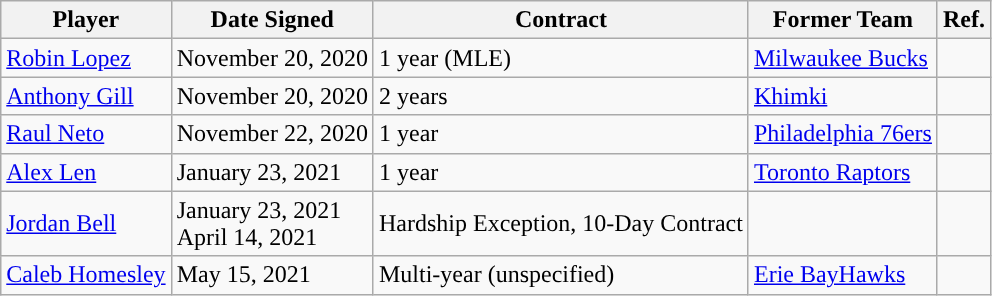<table class="wikitable sortable sortable">
<tr>
<th>Player</th>
<th>Date Signed</th>
<th>Contract</th>
<th>Former Team</th>
<th>Ref.</th>
</tr>
<tr>
<td><a href='#'>Robin Lopez</a></td>
<td>November 20, 2020</td>
<td>1 year (MLE)</td>
<td><a href='#'>Milwaukee Bucks</a></td>
<td></td>
</tr>
<tr>
<td><a href='#'>Anthony Gill</a></td>
<td>November 20, 2020</td>
<td>2 years</td>
<td> <a href='#'>Khimki</a></td>
<td></td>
</tr>
<tr>
<td><a href='#'>Raul Neto</a></td>
<td>November 22, 2020</td>
<td>1 year</td>
<td><a href='#'>Philadelphia 76ers</a></td>
<td></td>
</tr>
<tr>
<td><a href='#'>Alex Len</a></td>
<td>January 23, 2021</td>
<td>1 year</td>
<td><a href='#'>Toronto Raptors</a></td>
<td></td>
</tr>
<tr>
<td><a href='#'>Jordan Bell</a></td>
<td>January 23, 2021 <br> April 14, 2021</td>
<td>Hardship Exception, 10-Day Contract</td>
<td></td>
<td></td>
</tr>
<tr>
<td><a href='#'>Caleb Homesley</a></td>
<td>May 15, 2021</td>
<td>Multi-year (unspecified)</td>
<td><a href='#'>Erie BayHawks</a></td>
<td></td>
</tr>
</table>
